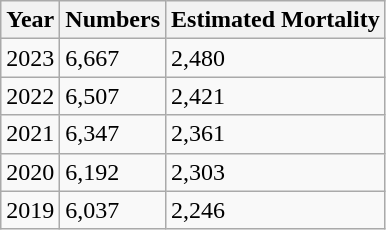<table class="wikitable sortable">
<tr>
<th>Year</th>
<th>Numbers</th>
<th>Estimated Mortality</th>
</tr>
<tr>
<td>2023</td>
<td>6,667</td>
<td>2,480</td>
</tr>
<tr>
<td>2022</td>
<td>6,507</td>
<td>2,421</td>
</tr>
<tr>
<td>2021</td>
<td>6,347</td>
<td>2,361</td>
</tr>
<tr>
<td>2020</td>
<td>6,192</td>
<td>2,303</td>
</tr>
<tr>
<td>2019</td>
<td>6,037</td>
<td>2,246</td>
</tr>
</table>
